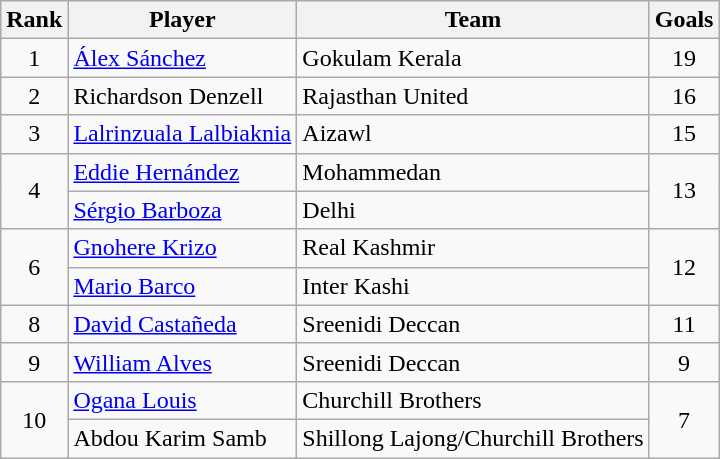<table class="wikitable sortable" style="text-align:center">
<tr>
<th>Rank</th>
<th>Player</th>
<th>Team</th>
<th>Goals</th>
</tr>
<tr>
<td rowspan="1">1</td>
<td align="left"> <a href='#'>Álex Sánchez</a></td>
<td align="left">Gokulam Kerala</td>
<td rowspan="1">19</td>
</tr>
<tr>
<td rowspan="1">2</td>
<td align="left"> Richardson Denzell</td>
<td align="left">Rajasthan United</td>
<td rowspan="1">16</td>
</tr>
<tr>
<td>3</td>
<td align="left"> <a href='#'>Lalrinzuala Lalbiaknia</a></td>
<td align="left">Aizawl</td>
<td>15</td>
</tr>
<tr>
<td rowspan="2">4</td>
<td align="left"> <a href='#'>Eddie Hernández</a></td>
<td align="left">Mohammedan</td>
<td rowspan="2">13</td>
</tr>
<tr>
<td align="left"> <a href='#'>Sérgio Barboza</a></td>
<td align="left">Delhi</td>
</tr>
<tr>
<td rowspan="2">6</td>
<td align="left"> <a href='#'>Gnohere Krizo</a></td>
<td align="left">Real Kashmir</td>
<td rowspan="2">12</td>
</tr>
<tr>
<td align="left"> <a href='#'>Mario Barco</a></td>
<td align="left">Inter Kashi</td>
</tr>
<tr>
<td>8</td>
<td align="left"> <a href='#'>David Castañeda</a></td>
<td align="left">Sreenidi Deccan</td>
<td>11</td>
</tr>
<tr>
<td>9</td>
<td align="left"> <a href='#'>William Alves</a></td>
<td align="left">Sreenidi Deccan</td>
<td>9</td>
</tr>
<tr>
<td rowspan="2">10</td>
<td align="left"> <a href='#'>Ogana Louis</a></td>
<td align="left">Churchill Brothers</td>
<td rowspan="2">7</td>
</tr>
<tr>
<td align="left"> Abdou Karim Samb</td>
<td align="left">Shillong Lajong/Churchill Brothers</td>
</tr>
</table>
